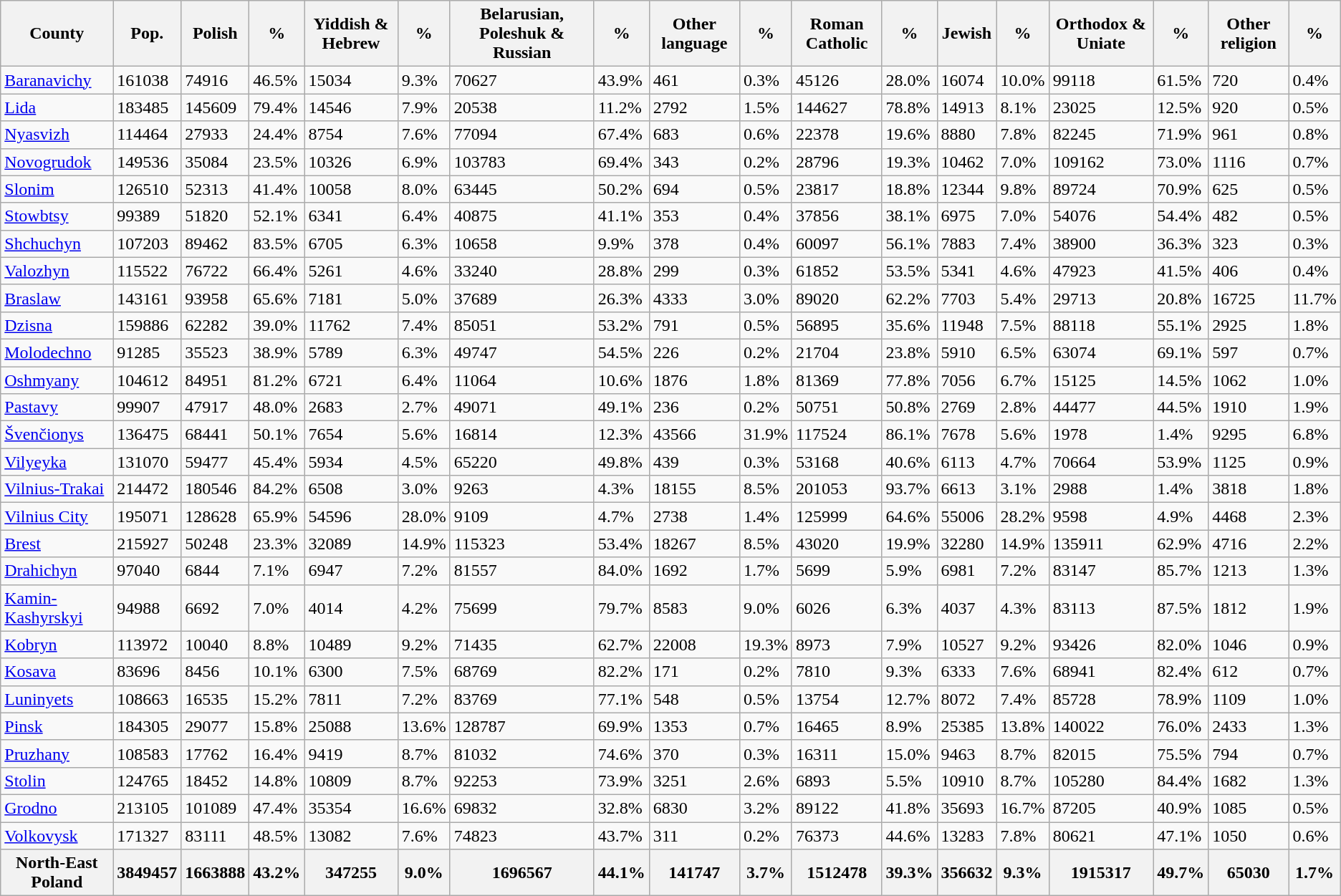<table class="wikitable sortable mw-collapsible">
<tr>
<th>County</th>
<th>Pop.</th>
<th>Polish</th>
<th>%</th>
<th>Yiddish & Hebrew</th>
<th>%</th>
<th>Belarusian, Poleshuk & Russian</th>
<th>%</th>
<th>Other language </th>
<th>%</th>
<th>Roman Catholic</th>
<th>%</th>
<th>Jewish</th>
<th>%</th>
<th>Orthodox & Uniate</th>
<th>%</th>
<th>Other religion<br></th>
<th>%</th>
</tr>
<tr>
<td><a href='#'>Baranavichy</a></td>
<td>161038</td>
<td>74916</td>
<td>46.5%</td>
<td>15034</td>
<td>9.3%</td>
<td>70627</td>
<td>43.9%</td>
<td>461</td>
<td>0.3%</td>
<td>45126</td>
<td>28.0%</td>
<td>16074</td>
<td>10.0%</td>
<td>99118</td>
<td>61.5%</td>
<td>720</td>
<td>0.4%</td>
</tr>
<tr>
<td><a href='#'>Lida</a></td>
<td>183485</td>
<td>145609</td>
<td>79.4%</td>
<td>14546</td>
<td>7.9%</td>
<td>20538</td>
<td>11.2%</td>
<td>2792</td>
<td>1.5%</td>
<td>144627</td>
<td>78.8%</td>
<td>14913</td>
<td>8.1%</td>
<td>23025</td>
<td>12.5%</td>
<td>920</td>
<td>0.5%</td>
</tr>
<tr>
<td><a href='#'>Nyasvizh</a></td>
<td>114464</td>
<td>27933</td>
<td>24.4%</td>
<td>8754</td>
<td>7.6%</td>
<td>77094</td>
<td>67.4%</td>
<td>683</td>
<td>0.6%</td>
<td>22378</td>
<td>19.6%</td>
<td>8880</td>
<td>7.8%</td>
<td>82245</td>
<td>71.9%</td>
<td>961</td>
<td>0.8%</td>
</tr>
<tr>
<td><a href='#'>Novogrudok</a></td>
<td>149536</td>
<td>35084</td>
<td>23.5%</td>
<td>10326</td>
<td>6.9%</td>
<td>103783</td>
<td>69.4%</td>
<td>343</td>
<td>0.2%</td>
<td>28796</td>
<td>19.3%</td>
<td>10462</td>
<td>7.0%</td>
<td>109162</td>
<td>73.0%</td>
<td>1116</td>
<td>0.7%</td>
</tr>
<tr>
<td><a href='#'>Slonim</a></td>
<td>126510</td>
<td>52313</td>
<td>41.4%</td>
<td>10058</td>
<td>8.0%</td>
<td>63445</td>
<td>50.2%</td>
<td>694</td>
<td>0.5%</td>
<td>23817</td>
<td>18.8%</td>
<td>12344</td>
<td>9.8%</td>
<td>89724</td>
<td>70.9%</td>
<td>625</td>
<td>0.5%</td>
</tr>
<tr>
<td><a href='#'>Stowbtsy</a></td>
<td>99389</td>
<td>51820</td>
<td>52.1%</td>
<td>6341</td>
<td>6.4%</td>
<td>40875</td>
<td>41.1%</td>
<td>353</td>
<td>0.4%</td>
<td>37856</td>
<td>38.1%</td>
<td>6975</td>
<td>7.0%</td>
<td>54076</td>
<td>54.4%</td>
<td>482</td>
<td>0.5%</td>
</tr>
<tr>
<td><a href='#'>Shchuchyn</a></td>
<td>107203</td>
<td>89462</td>
<td>83.5%</td>
<td>6705</td>
<td>6.3%</td>
<td>10658</td>
<td>9.9%</td>
<td>378</td>
<td>0.4%</td>
<td>60097</td>
<td>56.1%</td>
<td>7883</td>
<td>7.4%</td>
<td>38900</td>
<td>36.3%</td>
<td>323</td>
<td>0.3%</td>
</tr>
<tr>
<td><a href='#'>Valozhyn</a></td>
<td>115522</td>
<td>76722</td>
<td>66.4%</td>
<td>5261</td>
<td>4.6%</td>
<td>33240</td>
<td>28.8%</td>
<td>299</td>
<td>0.3%</td>
<td>61852</td>
<td>53.5%</td>
<td>5341</td>
<td>4.6%</td>
<td>47923</td>
<td>41.5%</td>
<td>406</td>
<td>0.4%</td>
</tr>
<tr>
<td><a href='#'>Braslaw</a></td>
<td>143161</td>
<td>93958</td>
<td>65.6%</td>
<td>7181</td>
<td>5.0%</td>
<td>37689</td>
<td>26.3%</td>
<td>4333</td>
<td>3.0%</td>
<td>89020</td>
<td>62.2%</td>
<td>7703</td>
<td>5.4%</td>
<td>29713</td>
<td>20.8%</td>
<td>16725</td>
<td>11.7%</td>
</tr>
<tr>
<td><a href='#'>Dzisna</a></td>
<td>159886</td>
<td>62282</td>
<td>39.0%</td>
<td>11762</td>
<td>7.4%</td>
<td>85051</td>
<td>53.2%</td>
<td>791</td>
<td>0.5%</td>
<td>56895</td>
<td>35.6%</td>
<td>11948</td>
<td>7.5%</td>
<td>88118</td>
<td>55.1%</td>
<td>2925</td>
<td>1.8%</td>
</tr>
<tr>
<td><a href='#'>Molodechno</a></td>
<td>91285</td>
<td>35523</td>
<td>38.9%</td>
<td>5789</td>
<td>6.3%</td>
<td>49747</td>
<td>54.5%</td>
<td>226</td>
<td>0.2%</td>
<td>21704</td>
<td>23.8%</td>
<td>5910</td>
<td>6.5%</td>
<td>63074</td>
<td>69.1%</td>
<td>597</td>
<td>0.7%</td>
</tr>
<tr>
<td><a href='#'>Oshmyany</a></td>
<td>104612</td>
<td>84951</td>
<td>81.2%</td>
<td>6721</td>
<td>6.4%</td>
<td>11064</td>
<td>10.6%</td>
<td>1876</td>
<td>1.8%</td>
<td>81369</td>
<td>77.8%</td>
<td>7056</td>
<td>6.7%</td>
<td>15125</td>
<td>14.5%</td>
<td>1062</td>
<td>1.0%</td>
</tr>
<tr>
<td><a href='#'>Pastavy</a></td>
<td>99907</td>
<td>47917</td>
<td>48.0%</td>
<td>2683</td>
<td>2.7%</td>
<td>49071</td>
<td>49.1%</td>
<td>236</td>
<td>0.2%</td>
<td>50751</td>
<td>50.8%</td>
<td>2769</td>
<td>2.8%</td>
<td>44477</td>
<td>44.5%</td>
<td>1910</td>
<td>1.9%</td>
</tr>
<tr>
<td><a href='#'>Švenčionys</a></td>
<td>136475</td>
<td>68441</td>
<td>50.1%</td>
<td>7654</td>
<td>5.6%</td>
<td>16814</td>
<td>12.3%</td>
<td>43566</td>
<td>31.9%</td>
<td>117524</td>
<td>86.1%</td>
<td>7678</td>
<td>5.6%</td>
<td>1978</td>
<td>1.4%</td>
<td>9295</td>
<td>6.8%</td>
</tr>
<tr>
<td><a href='#'>Vilyeyka</a></td>
<td>131070</td>
<td>59477</td>
<td>45.4%</td>
<td>5934</td>
<td>4.5%</td>
<td>65220</td>
<td>49.8%</td>
<td>439</td>
<td>0.3%</td>
<td>53168</td>
<td>40.6%</td>
<td>6113</td>
<td>4.7%</td>
<td>70664</td>
<td>53.9%</td>
<td>1125</td>
<td>0.9%</td>
</tr>
<tr>
<td><a href='#'>Vilnius-Trakai</a></td>
<td>214472</td>
<td>180546</td>
<td>84.2%</td>
<td>6508</td>
<td>3.0%</td>
<td>9263</td>
<td>4.3%</td>
<td>18155</td>
<td>8.5%</td>
<td>201053</td>
<td>93.7%</td>
<td>6613</td>
<td>3.1%</td>
<td>2988</td>
<td>1.4%</td>
<td>3818</td>
<td>1.8%</td>
</tr>
<tr>
<td><a href='#'>Vilnius City</a></td>
<td>195071</td>
<td>128628</td>
<td>65.9%</td>
<td>54596</td>
<td>28.0%</td>
<td>9109</td>
<td>4.7%</td>
<td>2738</td>
<td>1.4%</td>
<td>125999</td>
<td>64.6%</td>
<td>55006</td>
<td>28.2%</td>
<td>9598</td>
<td>4.9%</td>
<td>4468</td>
<td>2.3%</td>
</tr>
<tr>
<td><a href='#'>Brest</a></td>
<td>215927</td>
<td>50248</td>
<td>23.3%</td>
<td>32089</td>
<td>14.9%</td>
<td>115323</td>
<td>53.4%</td>
<td>18267</td>
<td>8.5%</td>
<td>43020</td>
<td>19.9%</td>
<td>32280</td>
<td>14.9%</td>
<td>135911</td>
<td>62.9%</td>
<td>4716</td>
<td>2.2%</td>
</tr>
<tr>
<td><a href='#'>Drahichyn</a></td>
<td>97040</td>
<td>6844</td>
<td>7.1%</td>
<td>6947</td>
<td>7.2%</td>
<td>81557</td>
<td>84.0%</td>
<td>1692</td>
<td>1.7%</td>
<td>5699</td>
<td>5.9%</td>
<td>6981</td>
<td>7.2%</td>
<td>83147</td>
<td>85.7%</td>
<td>1213</td>
<td>1.3%</td>
</tr>
<tr>
<td><a href='#'>Kamin-Kashyrskyi</a></td>
<td>94988</td>
<td>6692</td>
<td>7.0%</td>
<td>4014</td>
<td>4.2%</td>
<td>75699</td>
<td>79.7%</td>
<td>8583</td>
<td>9.0%</td>
<td>6026</td>
<td>6.3%</td>
<td>4037</td>
<td>4.3%</td>
<td>83113</td>
<td>87.5%</td>
<td>1812</td>
<td>1.9%</td>
</tr>
<tr>
<td><a href='#'>Kobryn</a></td>
<td>113972</td>
<td>10040</td>
<td>8.8%</td>
<td>10489</td>
<td>9.2%</td>
<td>71435</td>
<td>62.7%</td>
<td>22008</td>
<td>19.3%</td>
<td>8973</td>
<td>7.9%</td>
<td>10527</td>
<td>9.2%</td>
<td>93426</td>
<td>82.0%</td>
<td>1046</td>
<td>0.9%</td>
</tr>
<tr>
<td><a href='#'>Kosava</a></td>
<td>83696</td>
<td>8456</td>
<td>10.1%</td>
<td>6300</td>
<td>7.5%</td>
<td>68769</td>
<td>82.2%</td>
<td>171</td>
<td>0.2%</td>
<td>7810</td>
<td>9.3%</td>
<td>6333</td>
<td>7.6%</td>
<td>68941</td>
<td>82.4%</td>
<td>612</td>
<td>0.7%</td>
</tr>
<tr>
<td><a href='#'>Luninyets</a></td>
<td>108663</td>
<td>16535</td>
<td>15.2%</td>
<td>7811</td>
<td>7.2%</td>
<td>83769</td>
<td>77.1%</td>
<td>548</td>
<td>0.5%</td>
<td>13754</td>
<td>12.7%</td>
<td>8072</td>
<td>7.4%</td>
<td>85728</td>
<td>78.9%</td>
<td>1109</td>
<td>1.0%</td>
</tr>
<tr>
<td><a href='#'>Pinsk</a></td>
<td>184305</td>
<td>29077</td>
<td>15.8%</td>
<td>25088</td>
<td>13.6%</td>
<td>128787</td>
<td>69.9%</td>
<td>1353</td>
<td>0.7%</td>
<td>16465</td>
<td>8.9%</td>
<td>25385</td>
<td>13.8%</td>
<td>140022</td>
<td>76.0%</td>
<td>2433</td>
<td>1.3%</td>
</tr>
<tr>
<td><a href='#'>Pruzhany</a></td>
<td>108583</td>
<td>17762</td>
<td>16.4%</td>
<td>9419</td>
<td>8.7%</td>
<td>81032</td>
<td>74.6%</td>
<td>370</td>
<td>0.3%</td>
<td>16311</td>
<td>15.0%</td>
<td>9463</td>
<td>8.7%</td>
<td>82015</td>
<td>75.5%</td>
<td>794</td>
<td>0.7%</td>
</tr>
<tr>
<td><a href='#'>Stolin</a></td>
<td>124765</td>
<td>18452</td>
<td>14.8%</td>
<td>10809</td>
<td>8.7%</td>
<td>92253</td>
<td>73.9%</td>
<td>3251</td>
<td>2.6%</td>
<td>6893</td>
<td>5.5%</td>
<td>10910</td>
<td>8.7%</td>
<td>105280</td>
<td>84.4%</td>
<td>1682</td>
<td>1.3%</td>
</tr>
<tr>
<td><a href='#'>Grodno</a></td>
<td>213105</td>
<td>101089</td>
<td>47.4%</td>
<td>35354</td>
<td>16.6%</td>
<td>69832</td>
<td>32.8%</td>
<td>6830</td>
<td>3.2%</td>
<td>89122</td>
<td>41.8%</td>
<td>35693</td>
<td>16.7%</td>
<td>87205</td>
<td>40.9%</td>
<td>1085</td>
<td>0.5%</td>
</tr>
<tr>
<td><a href='#'>Volkovysk</a></td>
<td>171327</td>
<td>83111</td>
<td>48.5%</td>
<td>13082</td>
<td>7.6%</td>
<td>74823</td>
<td>43.7%</td>
<td>311</td>
<td>0.2%</td>
<td>76373</td>
<td>44.6%</td>
<td>13283</td>
<td>7.8%</td>
<td>80621</td>
<td>47.1%</td>
<td>1050</td>
<td>0.6%</td>
</tr>
<tr>
<th>North-East Poland</th>
<th>3849457</th>
<th>1663888</th>
<th>43.2%</th>
<th>347255</th>
<th>9.0%</th>
<th>1696567</th>
<th>44.1%</th>
<th>141747</th>
<th>3.7%</th>
<th>1512478</th>
<th>39.3%</th>
<th>356632</th>
<th>9.3%</th>
<th>1915317</th>
<th>49.7%</th>
<th>65030</th>
<th>1.7%</th>
</tr>
</table>
